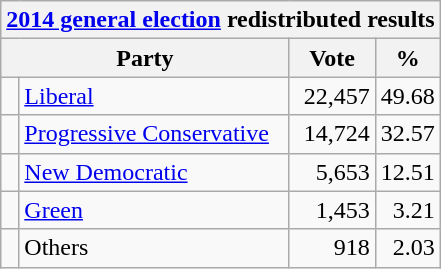<table class="wikitable">
<tr>
<th colspan="4"><a href='#'>2014 general election</a> redistributed results</th>
</tr>
<tr>
<th bgcolor="#DDDDFF" width="130px" colspan="2">Party</th>
<th bgcolor="#DDDDFF" width="50px">Vote</th>
<th bgcolor="#DDDDFF" width="30px">%</th>
</tr>
<tr>
<td> </td>
<td><a href='#'>Liberal</a></td>
<td align=right>22,457</td>
<td align=right>49.68</td>
</tr>
<tr>
<td> </td>
<td><a href='#'>Progressive Conservative</a></td>
<td align=right>14,724</td>
<td align=right>32.57</td>
</tr>
<tr>
<td> </td>
<td><a href='#'>New Democratic</a></td>
<td align=right>5,653</td>
<td align=right>12.51</td>
</tr>
<tr>
<td> </td>
<td><a href='#'>Green</a></td>
<td align=right>1,453</td>
<td align=right>3.21</td>
</tr>
<tr>
<td> </td>
<td>Others</td>
<td align=right>918</td>
<td align=right>2.03</td>
</tr>
</table>
